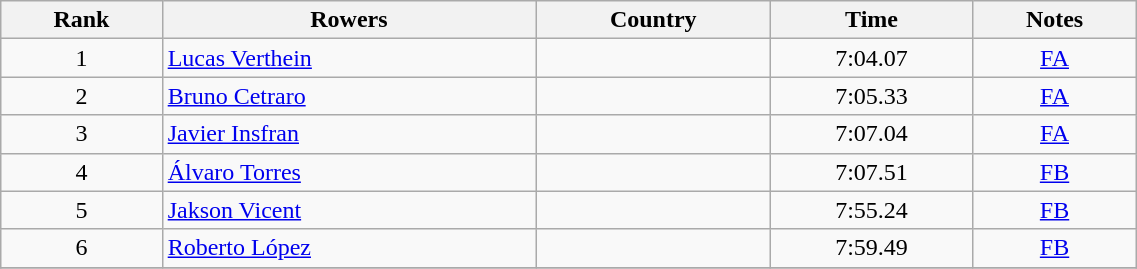<table class="wikitable" width=60% style="text-align:center">
<tr>
<th>Rank</th>
<th>Rowers</th>
<th>Country</th>
<th>Time</th>
<th>Notes</th>
</tr>
<tr>
<td>1</td>
<td align=left><a href='#'>Lucas Verthein</a></td>
<td align=left></td>
<td>7:04.07</td>
<td><a href='#'>FA</a></td>
</tr>
<tr>
<td>2</td>
<td align=left><a href='#'>Bruno Cetraro</a></td>
<td align=left></td>
<td>7:05.33</td>
<td><a href='#'>FA</a></td>
</tr>
<tr>
<td>3</td>
<td align=left><a href='#'>Javier Insfran</a></td>
<td align=left></td>
<td>7:07.04</td>
<td><a href='#'>FA</a></td>
</tr>
<tr>
<td>4</td>
<td align=left><a href='#'>Álvaro Torres</a></td>
<td align=left></td>
<td>7:07.51</td>
<td><a href='#'>FB</a></td>
</tr>
<tr>
<td>5</td>
<td align=left><a href='#'>Jakson Vicent</a></td>
<td align=left></td>
<td>7:55.24</td>
<td><a href='#'>FB</a></td>
</tr>
<tr>
<td>6</td>
<td align=left><a href='#'>Roberto López</a></td>
<td align=left></td>
<td>7:59.49</td>
<td><a href='#'>FB</a></td>
</tr>
<tr>
</tr>
</table>
